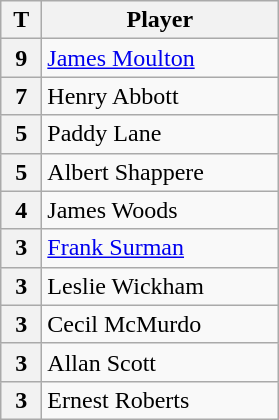<table class="wikitable" style="text-align:center;">
<tr>
<th width="20">T</th>
<th width="150">Player</th>
</tr>
<tr>
<th>9</th>
<td style="text-align:left;"> <a href='#'>James Moulton</a></td>
</tr>
<tr>
<th>7</th>
<td style="text-align:left;"> Henry Abbott</td>
</tr>
<tr>
<th>5</th>
<td style="text-align:left;"> Paddy Lane</td>
</tr>
<tr>
<th>5</th>
<td style="text-align:left;"> Albert Shappere</td>
</tr>
<tr>
<th>4</th>
<td style="text-align:left;"> James Woods</td>
</tr>
<tr>
<th>3</th>
<td style="text-align:left;"> <a href='#'>Frank Surman</a></td>
</tr>
<tr>
<th>3</th>
<td style="text-align:left;"> Leslie Wickham</td>
</tr>
<tr>
<th>3</th>
<td style="text-align:left;"> Cecil McMurdo</td>
</tr>
<tr>
<th>3</th>
<td style="text-align:left;"> Allan Scott</td>
</tr>
<tr>
<th>3</th>
<td style="text-align:left;"> Ernest Roberts</td>
</tr>
</table>
